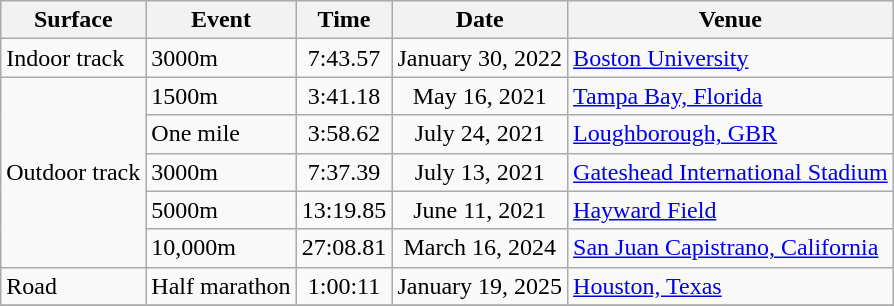<table class="wikitable sortable">
<tr>
<th>Surface</th>
<th>Event</th>
<th>Time</th>
<th>Date</th>
<th>Venue</th>
</tr>
<tr>
<td>Indoor track</td>
<td>3000m</td>
<td align="center">7:43.57</td>
<td align="center">January 30, 2022</td>
<td><a href='#'>Boston University</a></td>
</tr>
<tr>
<td rowspan="5">Outdoor track</td>
<td>1500m</td>
<td align="center">3:41.18</td>
<td align="center">May 16, 2021</td>
<td><a href='#'>Tampa Bay, Florida</a></td>
</tr>
<tr>
<td>One mile</td>
<td align="center">3:58.62</td>
<td align="center">July 24, 2021</td>
<td><a href='#'>Loughborough, GBR</a></td>
</tr>
<tr>
<td>3000m</td>
<td align="center">7:37.39</td>
<td align="center">July 13, 2021</td>
<td><a href='#'>Gateshead International Stadium</a></td>
</tr>
<tr>
<td>5000m</td>
<td align="center">13:19.85</td>
<td align="center">June 11, 2021</td>
<td><a href='#'>Hayward Field</a></td>
</tr>
<tr>
<td>10,000m</td>
<td align="center">27:08.81</td>
<td align="center">March 16, 2024</td>
<td><a href='#'>San Juan Capistrano, California</a></td>
</tr>
<tr>
<td>Road</td>
<td>Half marathon</td>
<td align="center">1:00:11</td>
<td align="center">January 19, 2025</td>
<td><a href='#'>Houston, Texas</a></td>
</tr>
<tr>
</tr>
</table>
